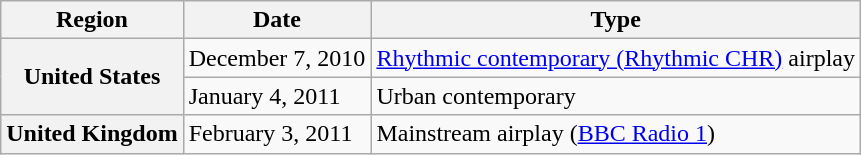<table class="wikitable plainrowheaders">
<tr>
<th>Region</th>
<th>Date</th>
<th>Type</th>
</tr>
<tr>
<th scope="row" rowspan="2">United States</th>
<td>December 7, 2010</td>
<td><a href='#'>Rhythmic contemporary (Rhythmic CHR)</a> airplay</td>
</tr>
<tr>
<td>January 4, 2011</td>
<td>Urban contemporary</td>
</tr>
<tr>
<th scope="row">United Kingdom</th>
<td>February 3, 2011</td>
<td>Mainstream airplay (<a href='#'>BBC Radio 1</a>)</td>
</tr>
</table>
